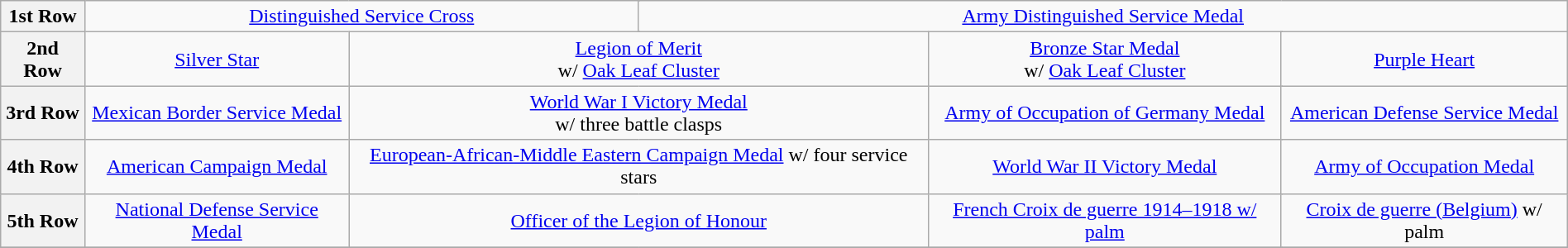<table class="wikitable" style="margin:1em auto; text-align:center;">
<tr>
<th>1st Row</th>
<td colspan="7"><a href='#'>Distinguished Service Cross</a></td>
<td colspan="9"><a href='#'>Army Distinguished Service Medal</a></td>
</tr>
<tr>
<th>2nd Row</th>
<td colspan="4"><a href='#'>Silver Star</a></td>
<td colspan="4"><a href='#'>Legion of Merit</a> <br>w/ <a href='#'>Oak Leaf Cluster</a></td>
<td colspan="4"><a href='#'>Bronze Star Medal</a> <br>w/ <a href='#'>Oak Leaf Cluster</a></td>
<td colspan="4"><a href='#'>Purple Heart</a></td>
</tr>
<tr>
<th>3rd Row</th>
<td colspan="4"><a href='#'>Mexican Border Service Medal</a></td>
<td colspan="4"><a href='#'>World War I Victory Medal</a> <br>w/ three battle clasps</td>
<td colspan="4"><a href='#'>Army of Occupation of Germany Medal</a></td>
<td colspan="4"><a href='#'>American Defense Service Medal</a></td>
</tr>
<tr>
<th>4th Row</th>
<td colspan="4"><a href='#'>American Campaign Medal</a></td>
<td colspan="4"><a href='#'>European-African-Middle Eastern Campaign Medal</a> w/ four service stars</td>
<td colspan="4"><a href='#'>World War II Victory Medal</a></td>
<td colspan="4"><a href='#'>Army of Occupation Medal</a></td>
</tr>
<tr>
<th>5th Row</th>
<td colspan="4"><a href='#'>National Defense Service Medal</a></td>
<td colspan="4"><a href='#'>Officer of the Legion of Honour</a></td>
<td colspan="4"><a href='#'>French Croix de guerre 1914–1918 w/ palm</a></td>
<td colspan="4"><a href='#'>Croix de guerre (Belgium)</a> w/ palm</td>
</tr>
<tr>
</tr>
</table>
